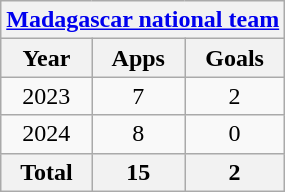<table class="wikitable" style="text-align:center">
<tr>
<th colspan=3><a href='#'>Madagascar national team</a></th>
</tr>
<tr>
<th>Year</th>
<th>Apps</th>
<th>Goals</th>
</tr>
<tr>
<td>2023</td>
<td>7</td>
<td>2</td>
</tr>
<tr>
<td>2024</td>
<td>8</td>
<td>0</td>
</tr>
<tr>
<th>Total</th>
<th>15</th>
<th>2</th>
</tr>
</table>
